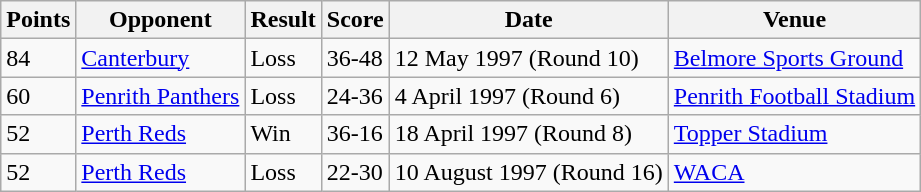<table class="wikitable">
<tr>
<th>Points</th>
<th>Opponent</th>
<th>Result</th>
<th>Score</th>
<th>Date</th>
<th>Venue</th>
</tr>
<tr>
<td>84</td>
<td><a href='#'>Canterbury</a></td>
<td>Loss</td>
<td>36-48</td>
<td>12 May 1997 (Round 10)</td>
<td><a href='#'>Belmore Sports Ground</a></td>
</tr>
<tr>
<td>60</td>
<td><a href='#'>Penrith Panthers</a></td>
<td>Loss</td>
<td>24-36</td>
<td>4 April 1997 (Round 6)</td>
<td><a href='#'>Penrith Football Stadium</a></td>
</tr>
<tr>
<td>52</td>
<td><a href='#'>Perth Reds</a></td>
<td>Win</td>
<td>36-16</td>
<td>18 April 1997 (Round 8)</td>
<td><a href='#'>Topper Stadium</a></td>
</tr>
<tr>
<td>52</td>
<td><a href='#'>Perth Reds</a></td>
<td>Loss</td>
<td>22-30</td>
<td>10 August 1997 (Round 16)</td>
<td><a href='#'>WACA</a></td>
</tr>
</table>
